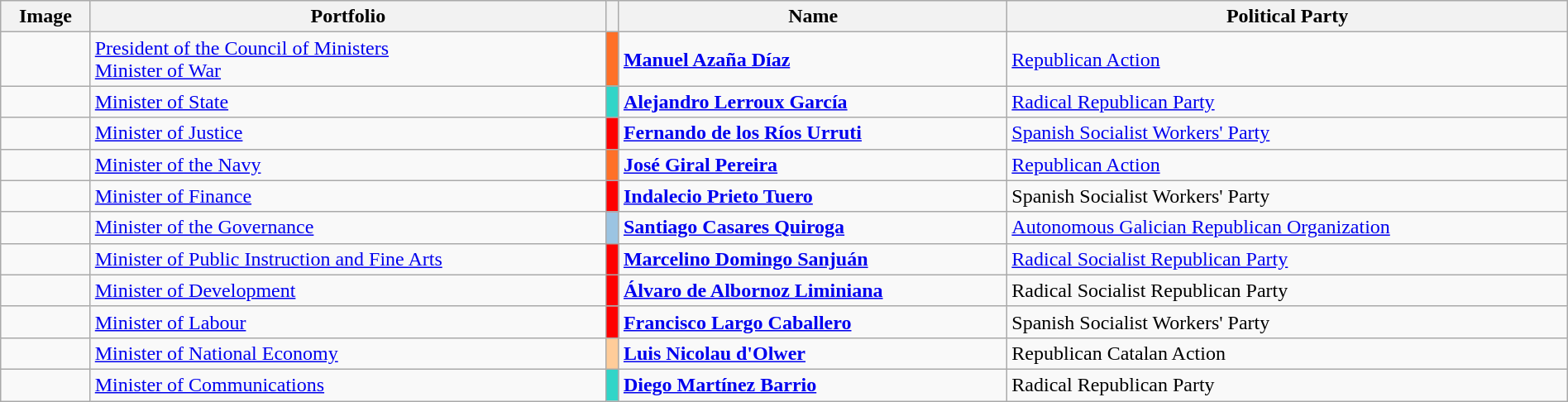<table class="wikitable sortable" style="width:100%;">
<tr>
<th class="unsortable">Image</th>
<th>Portfolio</th>
<th class="unsortable"></th>
<th>Name</th>
<th>Political Party</th>
</tr>
<tr>
<td></td>
<td><a href='#'>President of the Council of Ministers</a><br><a href='#'>Minister of War</a></td>
<td style="color:inherit;background:#FF7028"></td>
<td><strong><a href='#'>Manuel Azaña Díaz</a></strong></td>
<td><a href='#'>Republican Action</a></td>
</tr>
<tr>
<td></td>
<td><a href='#'>Minister of State</a></td>
<td style="color:inherit;background:#30D5C8"></td>
<td><strong><a href='#'>Alejandro Lerroux García</a></strong></td>
<td><a href='#'>Radical Republican Party</a></td>
</tr>
<tr>
<td></td>
<td><a href='#'>Minister of Justice</a></td>
<td style="color:inherit;background:#FF0000"></td>
<td><strong><a href='#'>Fernando de los Ríos Urruti</a></strong></td>
<td><a href='#'>Spanish Socialist Workers' Party</a></td>
</tr>
<tr>
<td></td>
<td><a href='#'>Minister of the Navy</a></td>
<td style="color:inherit;background:#FF7028"></td>
<td><strong><a href='#'>José Giral Pereira</a></strong></td>
<td><a href='#'>Republican Action</a></td>
</tr>
<tr>
<td></td>
<td><a href='#'>Minister of Finance</a></td>
<td style="color:inherit;background:#FF0000"></td>
<td><strong><a href='#'>Indalecio Prieto Tuero</a></strong></td>
<td>Spanish Socialist Workers' Party</td>
</tr>
<tr>
<td></td>
<td><a href='#'>Minister of the Governance</a></td>
<td style="color:inherit;background:#9BC4E2"></td>
<td><strong><a href='#'>Santiago Casares Quiroga</a></strong></td>
<td><a href='#'>Autonomous Galician Republican Organization</a></td>
</tr>
<tr>
<td></td>
<td><a href='#'>Minister of Public Instruction and Fine Arts</a></td>
<td style="color:inherit;background:#FF0000"></td>
<td><strong><a href='#'>Marcelino Domingo Sanjuán</a></strong></td>
<td><a href='#'>Radical Socialist Republican Party</a></td>
</tr>
<tr>
<td></td>
<td><a href='#'>Minister of Development</a></td>
<td style="color:inherit;background:#FF0000"></td>
<td><strong><a href='#'>Álvaro de Albornoz Liminiana</a></strong></td>
<td>Radical Socialist Republican Party</td>
</tr>
<tr>
<td></td>
<td><a href='#'>Minister of Labour</a></td>
<td style="color:inherit;background:#FF0000"></td>
<td><strong><a href='#'>Francisco Largo Caballero</a></strong></td>
<td>Spanish Socialist Workers' Party</td>
</tr>
<tr>
<td></td>
<td><a href='#'>Minister of National Economy</a></td>
<td style="color:inherit;background:#FFCC99"></td>
<td><strong><a href='#'>Luis Nicolau d'Olwer</a></strong></td>
<td>Republican Catalan Action</td>
</tr>
<tr>
<td></td>
<td><a href='#'>Minister of Communications</a></td>
<td style="color:inherit;background:#30D5C8"></td>
<td><strong><a href='#'>Diego Martínez Barrio</a></strong></td>
<td>Radical Republican Party</td>
</tr>
</table>
